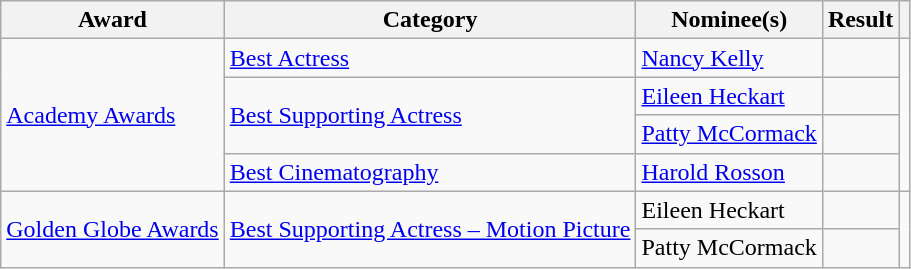<table class="wikitable plainrowheaders">
<tr>
<th>Award</th>
<th>Category</th>
<th>Nominee(s)</th>
<th>Result</th>
<th></th>
</tr>
<tr>
<td rowspan="4"><a href='#'>Academy Awards</a></td>
<td><a href='#'>Best Actress</a></td>
<td><a href='#'>Nancy Kelly</a></td>
<td></td>
<td align="center" rowspan="4"></td>
</tr>
<tr>
<td rowspan="2"><a href='#'>Best Supporting Actress</a></td>
<td><a href='#'>Eileen Heckart</a></td>
<td></td>
</tr>
<tr>
<td><a href='#'>Patty McCormack</a></td>
<td></td>
</tr>
<tr>
<td><a href='#'>Best Cinematography</a></td>
<td><a href='#'>Harold Rosson</a></td>
<td></td>
</tr>
<tr>
<td rowspan="2"><a href='#'>Golden Globe Awards</a></td>
<td rowspan="2"><a href='#'>Best Supporting Actress – Motion Picture</a></td>
<td>Eileen Heckart</td>
<td></td>
<td style="text-align:center;" rowspan="2"></td>
</tr>
<tr>
<td>Patty McCormack</td>
<td></td>
</tr>
</table>
